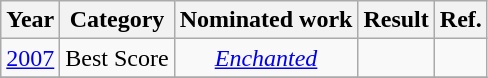<table class="wikitable plainrowheaders" style="text-align:center;">
<tr>
<th>Year</th>
<th>Category</th>
<th>Nominated work</th>
<th>Result</th>
<th>Ref.</th>
</tr>
<tr>
<td><a href='#'>2007</a></td>
<td>Best Score</td>
<td><em><a href='#'>Enchanted</a></em> <br> </td>
<td></td>
<td></td>
</tr>
<tr>
</tr>
</table>
